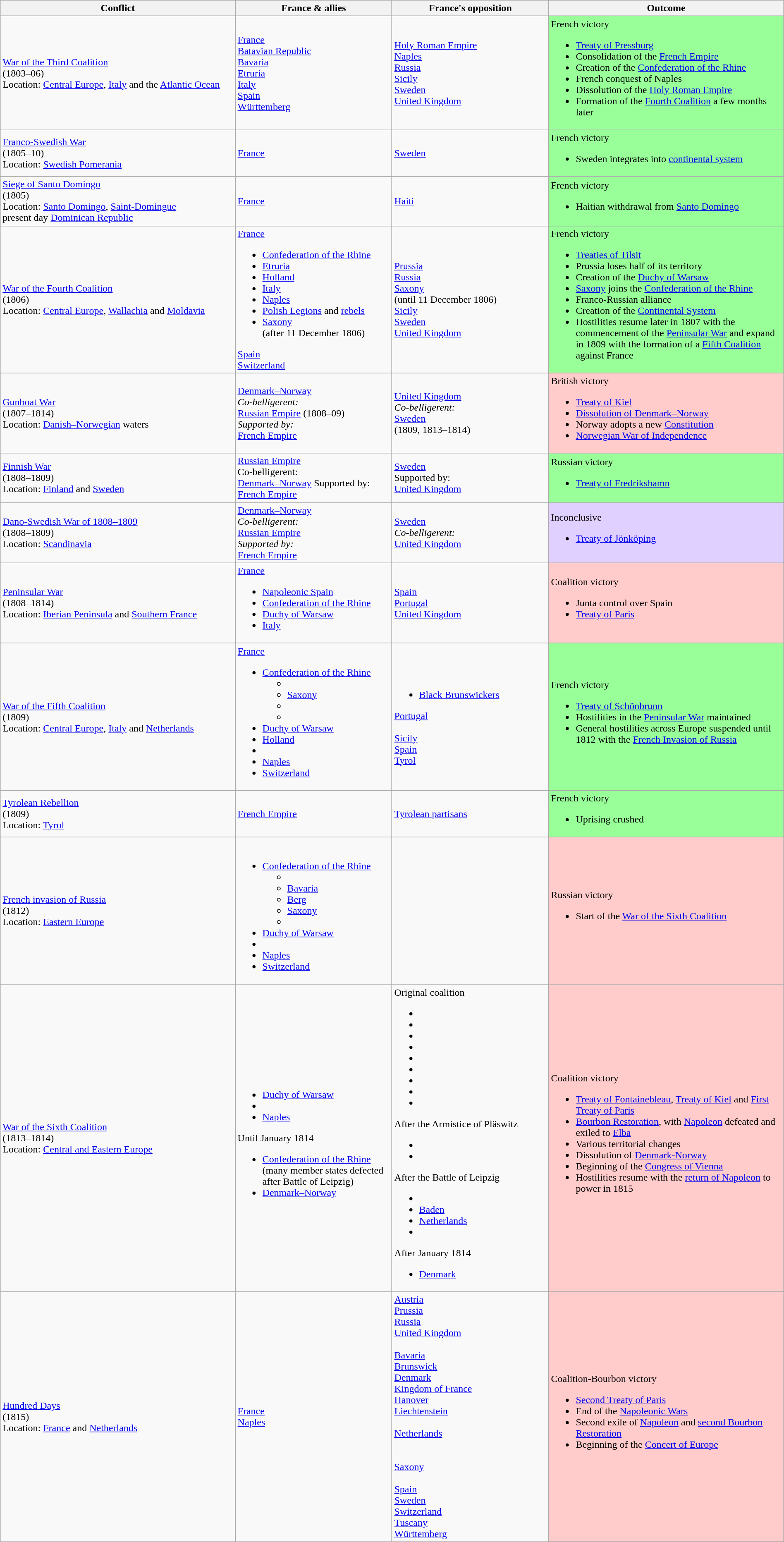<table class="wikitable sortable" width="100%">
<tr>
<th width=30%>Conflict</th>
<th width=20%>France & allies</th>
<th width=20%>France's opposition</th>
<th width=30%>Outcome</th>
</tr>
<tr>
<td><a href='#'>War of the Third Coalition</a><br>(1803–06)<br>Location: <a href='#'>Central Europe</a>, <a href='#'>Italy</a> and the <a href='#'>Atlantic Ocean</a></td>
<td> <a href='#'>France</a><br> <a href='#'>Batavian Republic</a><br> <a href='#'>Bavaria</a><br> <a href='#'>Etruria</a><br> <a href='#'>Italy</a><br> <a href='#'>Spain</a><br> <a href='#'>Württemberg</a></td>
<td> <a href='#'>Holy Roman Empire</a><br> <a href='#'>Naples</a><br> <a href='#'>Russia</a><br> <a href='#'>Sicily</a><br> <a href='#'>Sweden</a><br> <a href='#'>United Kingdom</a></td>
<td style="background:#99ff99">French victory<br><ul><li><a href='#'>Treaty of Pressburg</a></li><li>Consolidation of the <a href='#'>French Empire</a></li><li>Creation of the <a href='#'>Confederation of the Rhine</a></li><li>French conquest of Naples</li><li>Dissolution of the <a href='#'>Holy Roman Empire</a></li><li>Formation of the <a href='#'>Fourth Coalition</a> a few months later</li></ul></td>
</tr>
<tr>
<td><a href='#'>Franco-Swedish War</a><br>(1805–10)<br>Location: <a href='#'>Swedish Pomerania</a></td>
<td> <a href='#'>France</a></td>
<td> <a href='#'>Sweden</a></td>
<td style="background:#99ff99">French victory<br><ul><li>Sweden integrates into <a href='#'>continental system</a></li></ul></td>
</tr>
<tr>
<td><a href='#'>Siege of Santo Domingo</a><br>(1805)<br>Location: <a href='#'>Santo Domingo</a>, <a href='#'>Saint-Domingue</a><br>present day <a href='#'>Dominican Republic</a></td>
<td> <a href='#'>France</a></td>
<td> <a href='#'>Haiti</a></td>
<td style="background:#99ff99">French victory<br><ul><li>Haitian withdrawal from <a href='#'>Santo Domingo</a></li></ul></td>
</tr>
<tr>
<td><a href='#'>War of the Fourth Coalition</a><br>(1806)<br>Location: <a href='#'>Central Europe</a>, <a href='#'>Wallachia</a> and <a href='#'>Moldavia</a></td>
<td> <a href='#'>France</a><br><ul><li><a href='#'>Confederation of the Rhine</a></li><li> <a href='#'>Etruria</a></li><li> <a href='#'>Holland</a></li><li> <a href='#'>Italy</a></li><li> <a href='#'>Naples</a></li><li> <a href='#'>Polish Legions</a> and <a href='#'>rebels</a></li><li> <a href='#'>Saxony</a><br>(after 11 December 1806)</li></ul> <a href='#'>Spain</a><br><a href='#'>Switzerland</a></td>
<td> <a href='#'>Prussia</a><br> <a href='#'>Russia</a><br> <a href='#'>Saxony</a><br>(until 11 December 1806)<br> <a href='#'>Sicily</a><br> <a href='#'>Sweden</a><br> <a href='#'>United Kingdom</a></td>
<td style="background:#99ff99">French victory<br><ul><li><a href='#'>Treaties of Tilsit</a></li><li>Prussia loses half of its territory</li><li>Creation of the <a href='#'>Duchy of Warsaw</a></li><li><a href='#'>Saxony</a> joins the <a href='#'>Confederation of the Rhine</a></li><li>Franco-Russian alliance</li><li>Creation of the <a href='#'>Continental System</a></li><li>Hostilities resume later in 1807 with the commencement of the <a href='#'>Peninsular War</a> and expand in 1809 with the formation of a <a href='#'>Fifth Coalition</a> against France</li></ul></td>
</tr>
<tr>
<td><a href='#'>Gunboat War</a><br>(1807–1814)<br>Location: <a href='#'>Danish–Norwegian</a> waters</td>
<td> <a href='#'>Denmark–Norway</a><br><em>Co-belligerent:</em>
<br> <a href='#'>Russian Empire</a> (1808–09)
<br><em>Supported by:</em>
<br> <a href='#'>French Empire</a></td>
<td> <a href='#'>United Kingdom</a><br><em>Co-belligerent:</em>
<br> <a href='#'>Sweden</a> <br>(1809, 1813–1814)</td>
<td style="background:#FFCCCB">British victory<br><ul><li><a href='#'>Treaty of Kiel</a></li><li><a href='#'>Dissolution of Denmark–Norway</a></li><li>Norway adopts a new <a href='#'>Constitution</a></li><li><a href='#'>Norwegian War of Independence</a></li></ul></td>
</tr>
<tr>
<td><a href='#'>Finnish War</a><br>(1808–1809)<br>Location: <a href='#'>Finland</a> and <a href='#'>Sweden</a></td>
<td> <a href='#'>Russian Empire</a><br>Co-belligerent:<br> <a href='#'>Denmark–Norway</a>
Supported by:<br> <a href='#'>French Empire</a></td>
<td> <a href='#'>Sweden</a><br>Supported by:<br> <a href='#'>United Kingdom</a></td>
<td style="background:#99ff99">Russian victory<br><ul><li><a href='#'>Treaty of Fredrikshamn</a></li></ul></td>
</tr>
<tr>
<td><a href='#'>Dano-Swedish War of 1808–1809</a><br>(1808–1809)<br>Location: <a href='#'>Scandinavia</a></td>
<td> <a href='#'>Denmark–Norway</a><br><em>Co-belligerent:</em>
<br> <a href='#'>Russian Empire</a>
<br><em>Supported by:</em>
<br> <a href='#'>French Empire</a></td>
<td> <a href='#'>Sweden</a><br><em>Co-belligerent:</em>
<br> <a href='#'>United Kingdom</a></td>
<td style="background:#E0D0FF">Inconclusive<br><ul><li><a href='#'>Treaty of Jönköping</a></li></ul></td>
</tr>
<tr>
<td><a href='#'>Peninsular War</a><br>(1808–1814)<br>Location: <a href='#'>Iberian Peninsula</a> and <a href='#'>Southern France</a></td>
<td> <a href='#'>France</a><br><ul><li> <a href='#'>Napoleonic Spain</a></li><li><a href='#'>Confederation of the Rhine</a></li><li> <a href='#'>Duchy of Warsaw</a></li><li> <a href='#'>Italy</a></li></ul></td>
<td> <a href='#'>Spain</a><br> <a href='#'>Portugal</a><br> <a href='#'>United Kingdom</a></td>
<td style="background:#FFCCCB">Coalition victory<br><ul><li>Junta control over Spain</li><li><a href='#'>Treaty of Paris</a></li></ul></td>
</tr>
<tr>
<td><a href='#'>War of the Fifth Coalition</a><br>(1809)<br>Location: <a href='#'>Central Europe</a>, <a href='#'>Italy</a> and <a href='#'>Netherlands</a></td>
<td> <a href='#'>France</a><br><ul><li><a href='#'>Confederation of the Rhine</a><ul><li></li><li> <a href='#'>Saxony</a></li><li></li><li></li></ul></li><li> <a href='#'>Duchy of Warsaw</a></li><li> <a href='#'>Holland</a></li><li></li><li> <a href='#'>Naples</a></li><li> <a href='#'>Switzerland</a></li></ul></td>
<td><br><ul><li> <a href='#'>Black Brunswickers</a></li></ul> <a href='#'>Portugal</a><br><br> <a href='#'>Sicily</a><br> <a href='#'>Spain</a><br> <a href='#'>Tyrol</a><br></td>
<td style="background:#99ff99">French victory<br><ul><li><a href='#'>Treaty of Schönbrunn</a></li><li>Hostilities in the <a href='#'>Peninsular War</a> maintained</li><li>General hostilities across Europe suspended until 1812 with the <a href='#'>French Invasion of Russia</a></li></ul></td>
</tr>
<tr>
<td><a href='#'>Tyrolean Rebellion</a><br>(1809)<br>Location: <a href='#'>Tyrol</a></td>
<td> <a href='#'>French Empire</a></td>
<td> <a href='#'>Tyrolean partisans</a></td>
<td style="background:#99ff99">French victory<br><ul><li>Uprising crushed</li></ul></td>
</tr>
<tr>
<td><a href='#'>French invasion of Russia</a><br>(1812)<br>Location: <a href='#'>Eastern Europe</a></td>
<td><br><ul><li><a href='#'>Confederation of the Rhine</a><ul><li></li><li> <a href='#'>Bavaria</a></li><li> <a href='#'>Berg</a></li><li> <a href='#'>Saxony</a></li><li></li></ul></li><li> <a href='#'>Duchy of Warsaw</a></li><li></li><li> <a href='#'>Naples</a></li><li> <a href='#'>Switzerland</a></li></ul></td>
<td></td>
<td style="background:#FFCCCB">Russian victory<br><ul><li>Start of the <a href='#'>War of the Sixth Coalition</a></li></ul></td>
</tr>
<tr>
<td><a href='#'>War of the Sixth Coalition</a><br>(1813–1814)<br>Location: <a href='#'>Central and Eastern Europe</a></td>
<td><br><ul><li> <a href='#'>Duchy of Warsaw</a></li><li></li><li> <a href='#'>Naples</a></li></ul>Until January 1814
<ul><li><a href='#'>Confederation of the Rhine</a> (many member states defected after Battle of Leipzig)</li><li> <a href='#'>Denmark–Norway</a></li></ul></td>
<td>Original coalition <br><ul><li></li><li></li><li></li><li></li><li></li><li></li><li></li><li></li><li></li></ul>
After the Armistice of Pläswitz
<ul><li></li><li></li></ul>
After the Battle of Leipzig
<ul><li></li><li> <a href='#'>Baden</a></li><li> <a href='#'>Netherlands</a></li><li></li></ul>
After January 1814
<ul><li> <a href='#'>Denmark</a></li></ul></td>
<td style="background:#FFCCCB">Coalition victory<br><ul><li><a href='#'>Treaty of Fontainebleau</a>, <a href='#'>Treaty of Kiel</a> and <a href='#'>First Treaty of Paris</a></li><li><a href='#'>Bourbon Restoration</a>, with <a href='#'>Napoleon</a> defeated and exiled to <a href='#'>Elba</a></li><li>Various territorial changes</li><li>Dissolution of <a href='#'>Denmark-Norway</a></li><li>Beginning of the <a href='#'>Congress of Vienna</a></li><li>Hostilities resume with the <a href='#'>return of Napoleon</a> to power in 1815</li></ul></td>
</tr>
<tr>
<td><a href='#'>Hundred Days</a><br>(1815)<br>Location: <a href='#'>France</a> and <a href='#'>Netherlands</a></td>
<td> <a href='#'>France</a><br> <a href='#'>Naples</a></td>
<td> <a href='#'>Austria</a><br> <a href='#'>Prussia</a><br> <a href='#'>Russia</a><br> <a href='#'>United Kingdom</a><br><br> <a href='#'>Bavaria</a><br> <a href='#'>Brunswick</a><br> <a href='#'>Denmark</a><br> <a href='#'>Kingdom of France</a><br> <a href='#'>Hanover</a><br> <a href='#'>Liechtenstein</a><br><br> <a href='#'>Netherlands</a><br><br><br> <a href='#'>Saxony</a><br><br> <a href='#'>Spain</a><br> <a href='#'>Sweden</a><br> <a href='#'>Switzerland</a><br> <a href='#'>Tuscany</a><br> <a href='#'>Württemberg</a></td>
<td style="background:#FFCCCB">Coalition-Bourbon victory<br><ul><li><a href='#'>Second Treaty of Paris</a></li><li>End of the <a href='#'>Napoleonic Wars</a></li><li>Second exile of <a href='#'>Napoleon</a> and <a href='#'>second Bourbon Restoration</a></li><li>Beginning of the <a href='#'>Concert of Europe</a></li></ul></td>
</tr>
</table>
